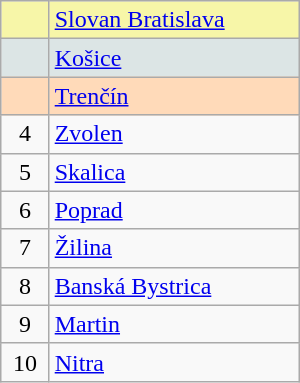<table class="wikitable" style="width:200px;">
<tr style="background:#F7F6A8;">
<td align=center></td>
<td><a href='#'>Slovan Bratislava</a></td>
</tr>
<tr style="background:#DCE5E5;">
<td align=center></td>
<td><a href='#'>Košice</a></td>
</tr>
<tr style="background:#FFDAB9;">
<td align=center></td>
<td><a href='#'>Trenčín</a></td>
</tr>
<tr>
<td align=center>4</td>
<td><a href='#'>Zvolen</a></td>
</tr>
<tr>
<td align=center>5</td>
<td><a href='#'>Skalica</a></td>
</tr>
<tr>
<td align=center>6</td>
<td><a href='#'>Poprad</a></td>
</tr>
<tr>
<td align=center>7</td>
<td><a href='#'>Žilina</a></td>
</tr>
<tr>
<td align=center>8</td>
<td><a href='#'>Banská Bystrica</a></td>
</tr>
<tr>
<td align=center>9</td>
<td><a href='#'>Martin</a></td>
</tr>
<tr>
<td align=center>10</td>
<td><a href='#'>Nitra</a></td>
</tr>
</table>
